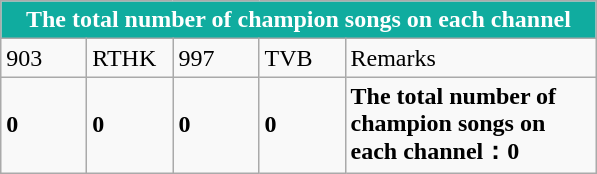<table class="wikitable">
<tr>
<th colspan="5" style="background:#10AC9F; color:white"><strong>The total number of champion songs on each channel</strong></th>
</tr>
<tr>
<td width="50">903</td>
<td width="50">RTHK</td>
<td width="50">997</td>
<td width="50">TVB</td>
<td width="160">Remarks</td>
</tr>
<tr>
<td><strong>0</strong></td>
<td><strong>0</strong></td>
<td><strong>0</strong></td>
<td><strong>0</strong></td>
<td><strong>The total number of champion songs on each channel：0</strong></td>
</tr>
</table>
